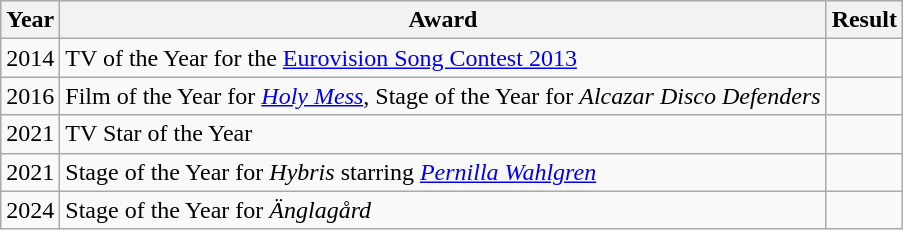<table class="wikitable sortable">
<tr>
<th>Year</th>
<th>Award</th>
<th>Result</th>
</tr>
<tr>
<td>2014</td>
<td>TV of the Year for the <a href='#'>Eurovision Song Contest 2013</a></td>
<td></td>
</tr>
<tr>
<td>2016</td>
<td>Film of the Year for <em><a href='#'>Holy Mess</a></em>, Stage of the Year for <em>Alcazar</em> <em>Disco Defenders</em></td>
<td></td>
</tr>
<tr>
<td>2021</td>
<td>TV Star of the Year</td>
<td></td>
</tr>
<tr>
<td>2021</td>
<td>Stage of the Year for <em>Hybris</em> starring <em><a href='#'>Pernilla Wahlgren</a></em></td>
<td></td>
</tr>
<tr>
<td>2024</td>
<td>Stage of the Year for <em>Änglagård</em></td>
<td></td>
</tr>
</table>
